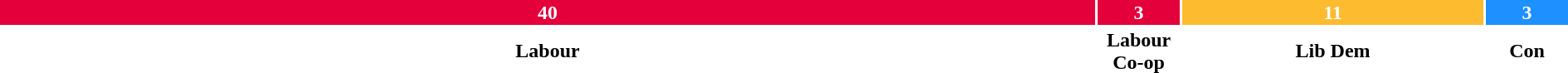<table style="width:100%; text-align:center;">
<tr style="color:white;">
<td style="background:#E4003B; width:70.18%;"><strong>40</strong></td>
<td style="background:#E4003B; width:5.26%;"><strong>3</strong></td>
<td style="background:#FDBB30; width:19.30%;"><strong>11</strong></td>
<td style="background:dodgerblue; width:5.26%;"><strong>3</strong></td>
</tr>
<tr>
<td><span><strong>Labour</strong></span></td>
<td><span><strong>Labour Co-op</strong></span></td>
<td><span><strong>Lib Dem</strong></span></td>
<td><span><strong>Con</strong></span></td>
</tr>
</table>
